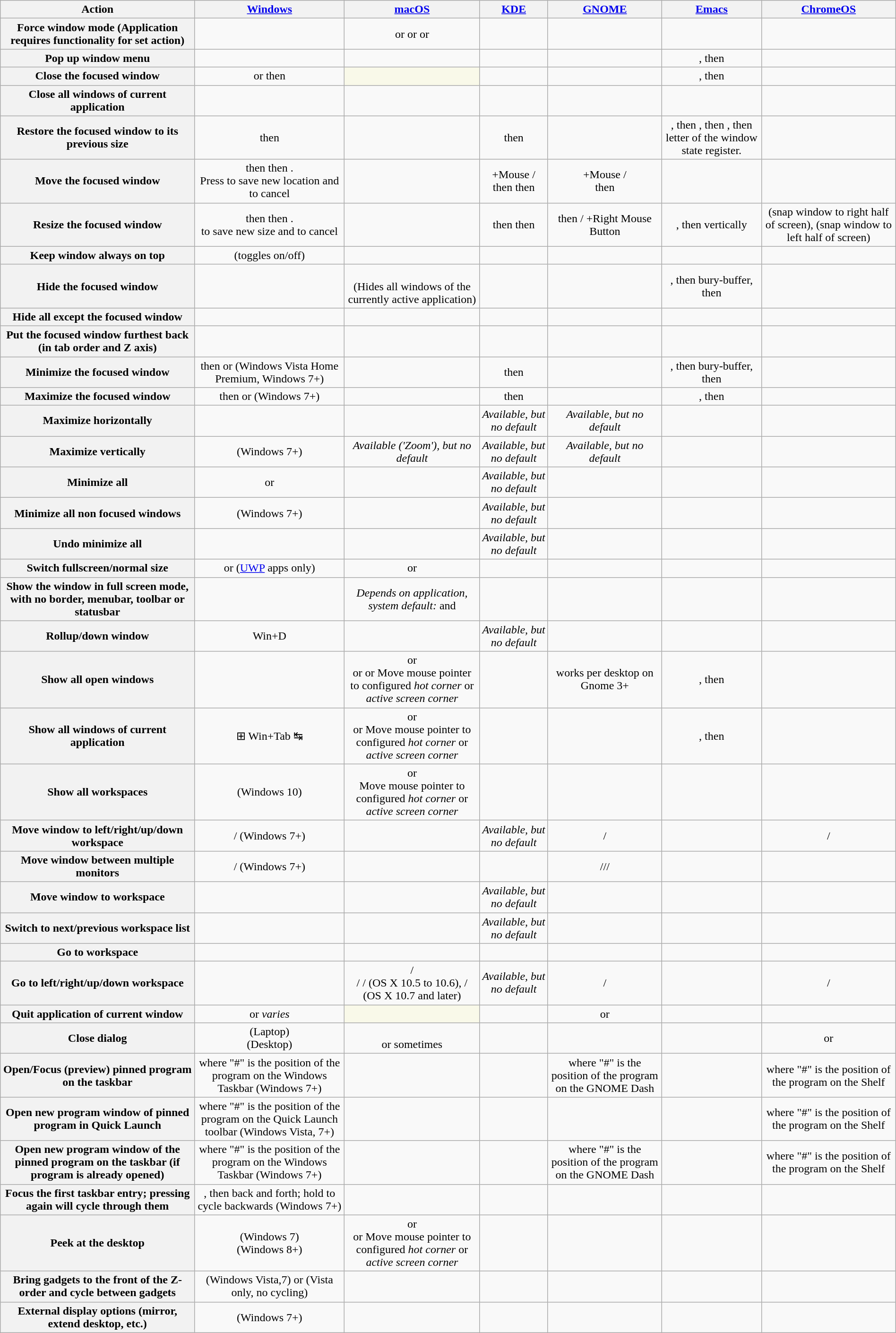<table class="wikitable sortable" style="width: 100%; text-align: center;">
<tr>
<th scope="col">Action</th>
<th scope="col"><a href='#'>Windows</a></th>
<th scope="col"><a href='#'>macOS</a></th>
<th scope="col"><a href='#'>KDE</a></th>
<th scope="col"><a href='#'>GNOME</a></th>
<th scope="col"><a href='#'>Emacs</a></th>
<th scope="col"><a href='#'>ChromeOS</a></th>
</tr>
<tr>
<th scope="row">Force window mode (Application requires functionality for set action)</th>
<td></td>
<td> or  or  or </td>
<td></td>
<td></td>
<td></td>
<td></td>
</tr>
<tr>
<th scope="row">Pop up window menu</th>
<td></td>
<td></td>
<td></td>
<td></td>
<td>, then </td>
<td></td>
</tr>
<tr>
<th scope="row">Close the focused window</th>
<td> or  then </td>
<td style="background: #f9f9e9;"></td>
<td></td>
<td></td>
<td>, then </td>
<td></td>
</tr>
<tr>
<th scope="row">Close all windows of current application</th>
<td></td>
<td></td>
<td></td>
<td></td>
<td></td>
<td></td>
</tr>
<tr>
<th scope="row">Restore the focused window to its previous size</th>
<td> then </td>
<td></td>
<td> then </td>
<td></td>
<td>, then , then , then letter of the window state register.</td>
<td></td>
</tr>
<tr>
<th scope="row">Move the focused window</th>
<td> then  then .<br>Press  to save new location and  to cancel</td>
<td></td>
<td>+Mouse /<br> then  then </td>
<td>+Mouse /<br> then </td>
<td></td>
<td></td>
</tr>
<tr>
<th scope="row">Resize the focused window</th>
<td> then  then .<br> to save new size and  to cancel</td>
<td></td>
<td> then  then </td>
<td> then  / +Right Mouse Button</td>
<td>, then  vertically</td>
<td> (snap window to right half of screen),  (snap window to left half of screen)</td>
</tr>
<tr>
<th scope="row">Keep window always on top</th>
<td> (toggles on/off)</td>
<td></td>
<td></td>
<td></td>
<td></td>
<td></td>
</tr>
<tr>
<th scope="row">Hide the focused window</th>
<td></td>
<td><br>(Hides all windows of the currently active application)</td>
<td></td>
<td></td>
<td>, then bury-buffer, then </td>
<td></td>
</tr>
<tr>
<th scope="row">Hide all except the focused window</th>
<td></td>
<td></td>
<td></td>
<td></td>
<td></td>
<td></td>
</tr>
<tr>
<th scope="row">Put the focused window furthest back (in tab order and Z axis)</th>
<td></td>
<td></td>
<td></td>
<td></td>
<td></td>
<td></td>
</tr>
<tr>
<th scope="row">Minimize the focused window</th>
<td> then  or  (Windows Vista Home Premium, Windows 7+)</td>
<td></td>
<td> then </td>
<td></td>
<td>, then bury-buffer, then </td>
<td></td>
</tr>
<tr>
<th scope="row">Maximize the focused window</th>
<td> then  or  (Windows 7+)</td>
<td></td>
<td> then </td>
<td></td>
<td>, then </td>
<td></td>
</tr>
<tr>
<th scope="row">Maximize horizontally</th>
<td></td>
<td></td>
<td><em>Available, but no default</em></td>
<td><em>Available, but no default</em></td>
<td></td>
<td></td>
</tr>
<tr>
<th scope="row">Maximize vertically</th>
<td> (Windows 7+)</td>
<td><em>Available ('Zoom'), but no default</em></td>
<td><em>Available, but no default</em></td>
<td><em>Available, but no default</em></td>
<td></td>
<td></td>
</tr>
<tr>
<th scope="row">Minimize all</th>
<td> or </td>
<td></td>
<td><em>Available, but no default</em></td>
<td></td>
<td></td>
<td></td>
</tr>
<tr>
<th scope="row">Minimize all non focused windows</th>
<td> (Windows 7+)</td>
<td></td>
<td><em>Available, but no default</em></td>
<td></td>
<td></td>
<td></td>
</tr>
<tr>
<th scope="row">Undo minimize all</th>
<td></td>
<td></td>
<td><em>Available, but no default</em></td>
<td></td>
<td></td>
<td></td>
</tr>
<tr>
<th scope="row">Switch fullscreen/normal size</th>
<td> or  (<a href='#'>UWP</a> apps only)</td>
<td> or<br></td>
<td></td>
<td></td>
<td></td>
<td></td>
</tr>
<tr>
<th scope="row">Show the window in full screen mode, with no border, menubar, toolbar or statusbar</th>
<td></td>
<td><em>Depends on application, system default:</em>  and<br></td>
<td></td>
<td></td>
<td></td>
<td></td>
</tr>
<tr>
<th scope="row">Rollup/down window</th>
<td>Win+D</td>
<td></td>
<td><em>Available, but no default</em></td>
<td></td>
<td></td>
<td></td>
</tr>
<tr>
<th scope="row">Show all open windows</th>
<td></td>
<td> or<br> or
 or
Move mouse pointer to configured <em>hot corner</em> or <em>active screen corner</em></td>
<td></td>
<td> works per desktop on Gnome 3+</td>
<td>, then </td>
<td></td>
</tr>
<tr>
<th scope="row">Show all windows of current application</th>
<td>⊞ Win+Tab ↹</td>
<td> or<br> or
Move mouse pointer to configured <em>hot corner</em> or <em>active screen corner</em></td>
<td></td>
<td></td>
<td>, then </td>
<td></td>
</tr>
<tr>
<th scope="row">Show all workspaces</th>
<td> (Windows 10)</td>
<td> or<br>Move mouse pointer to configured <em>hot corner</em> or <em>active screen corner</em></td>
<td></td>
<td></td>
<td></td>
<td></td>
</tr>
<tr>
<th scope="row">Move window to left/right/up/down workspace</th>
<td>/ (Windows 7+)</td>
<td></td>
<td><em>Available, but no default</em></td>
<td> / </td>
<td></td>
<td>/</td>
</tr>
<tr>
<th scope="row">Move window between multiple monitors</th>
<td>/ (Windows 7+)</td>
<td></td>
<td></td>
<td>///</td>
<td></td>
<td></td>
</tr>
<tr>
<th scope="row">Move window to workspace </th>
<td></td>
<td></td>
<td><em>Available, but no default</em></td>
<td></td>
<td></td>
<td></td>
</tr>
<tr>
<th scope="row">Switch to next/previous workspace list</th>
<td></td>
<td></td>
<td><em>Available, but no default</em></td>
<td></td>
<td></td>
<td></td>
</tr>
<tr>
<th scope="row">Go to workspace </th>
<td></td>
<td></td>
<td></td>
<td></td>
<td></td>
<td></td>
</tr>
<tr>
<th scope="row">Go to left/right/up/down workspace</th>
<td></td>
<td> /<br> /
 /
 (OS X 10.5 to 10.6),
 /
 (OS X 10.7 and later)</td>
<td><em>Available, but no default</em></td>
<td> / </td>
<td></td>
<td>/</td>
</tr>
<tr>
<th scope="row">Quit application of current window</th>
<td> or  <em>varies</em></td>
<td style="background: #f9f9e9;"></td>
<td></td>
<td> or </td>
<td></td>
<td></td>
</tr>
<tr>
<th scope="row">Close dialog</th>
<td> (Laptop)<br> (Desktop)</td>
<td> <br> or sometimes <br> </td>
<td></td>
<td></td>
<td></td>
<td> or </td>
</tr>
<tr>
<th scope="row">Open/Focus (preview) pinned program on the taskbar</th>
<td> where "#" is the position of the program on the Windows Taskbar (Windows 7+)</td>
<td></td>
<td></td>
<td> where "#" is the position of the program on the GNOME Dash</td>
<td></td>
<td> where "#" is the position of the program on the Shelf</td>
</tr>
<tr>
<th scope="row">Open new program window of pinned program in Quick Launch</th>
<td> where "#" is the position of the program on the Quick Launch toolbar (Windows Vista, 7+)</td>
<td></td>
<td></td>
<td></td>
<td></td>
<td> where "#" is the position of the program on the Shelf</td>
</tr>
<tr>
<th scope="row">Open new program window of the pinned program on the taskbar (if program is already opened)</th>
<td> where "#" is the position of the program on the Windows Taskbar (Windows 7+)</td>
<td></td>
<td></td>
<td> where "#" is the position of the program on the GNOME Dash</td>
<td></td>
<td> where "#" is the position of the program on the Shelf</td>
</tr>
<tr>
<th scope="row">Focus the first taskbar entry; pressing again will cycle through them</th>
<td>, then  back and forth; hold  to cycle backwards (Windows 7+)</td>
<td></td>
<td></td>
<td></td>
<td></td>
<td></td>
</tr>
<tr>
<th scope="row">Peek at the desktop</th>
<td> (Windows 7)<br> (Windows 8+)</td>
<td> or<br> or
Move mouse pointer to configured <em>hot corner</em> or <em>active screen corner</em></td>
<td></td>
<td></td>
<td></td>
<td></td>
</tr>
<tr>
<th scope="row">Bring gadgets to the front of the Z-order and cycle between gadgets</th>
<td> (Windows Vista,7) or  (Vista only, no cycling)</td>
<td></td>
<td></td>
<td></td>
<td></td>
<td></td>
</tr>
<tr>
<th scope="row">External display options (mirror, extend desktop, etc.)</th>
<td> (Windows 7+)</td>
<td></td>
<td></td>
<td></td>
<td></td>
<td></td>
</tr>
</table>
